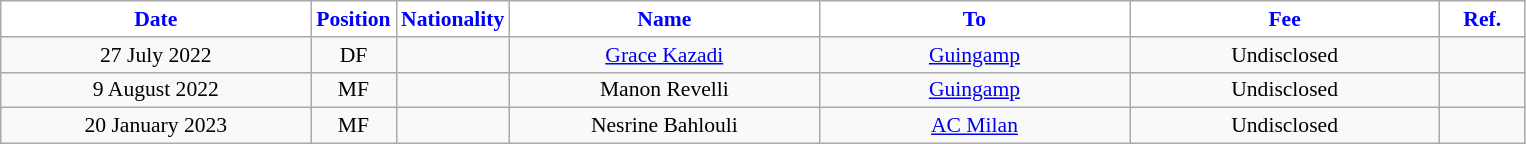<table class="wikitable" style="text-align:center; font-size:90%; ">
<tr>
<th style="background:#FFFFFF; color:blue; width:200px;">Date</th>
<th style="background:#FFFFFF; color:blue; width:50px;">Position</th>
<th style="background:#FFFFFF; color:blue; width:50px;">Nationality</th>
<th style="background:#FFFFFF; color:blue; width:200px;">Name</th>
<th style="background:#FFFFFF; color:blue; width:200px;">To</th>
<th style="background:#FFFFFF; color:blue; width:200px;">Fee</th>
<th style="background:#FFFFFF; color:blue; width:50px;">Ref.</th>
</tr>
<tr>
<td>27 July 2022</td>
<td>DF</td>
<td></td>
<td><a href='#'>Grace Kazadi</a></td>
<td><a href='#'>Guingamp</a></td>
<td>Undisclosed</td>
<td></td>
</tr>
<tr>
<td>9 August 2022</td>
<td>MF</td>
<td></td>
<td>Manon Revelli</td>
<td><a href='#'>Guingamp</a></td>
<td>Undisclosed</td>
<td></td>
</tr>
<tr>
<td>20 January 2023</td>
<td>MF</td>
<td></td>
<td>Nesrine Bahlouli</td>
<td><a href='#'>AC Milan</a></td>
<td>Undisclosed</td>
<td></td>
</tr>
</table>
